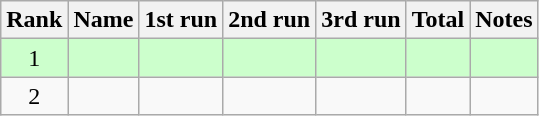<table class="sortable wikitable" style="text-align:center;">
<tr>
<th>Rank</th>
<th>Name</th>
<th>1st run</th>
<th>2nd run</th>
<th>3rd run</th>
<th>Total</th>
<th>Notes</th>
</tr>
<tr style="background:#cfc;">
<td>1</td>
<td align=left></td>
<td></td>
<td></td>
<td></td>
<td></td>
<td></td>
</tr>
<tr>
<td>2</td>
<td align=left></td>
<td></td>
<td></td>
<td></td>
<td></td>
<td></td>
</tr>
</table>
